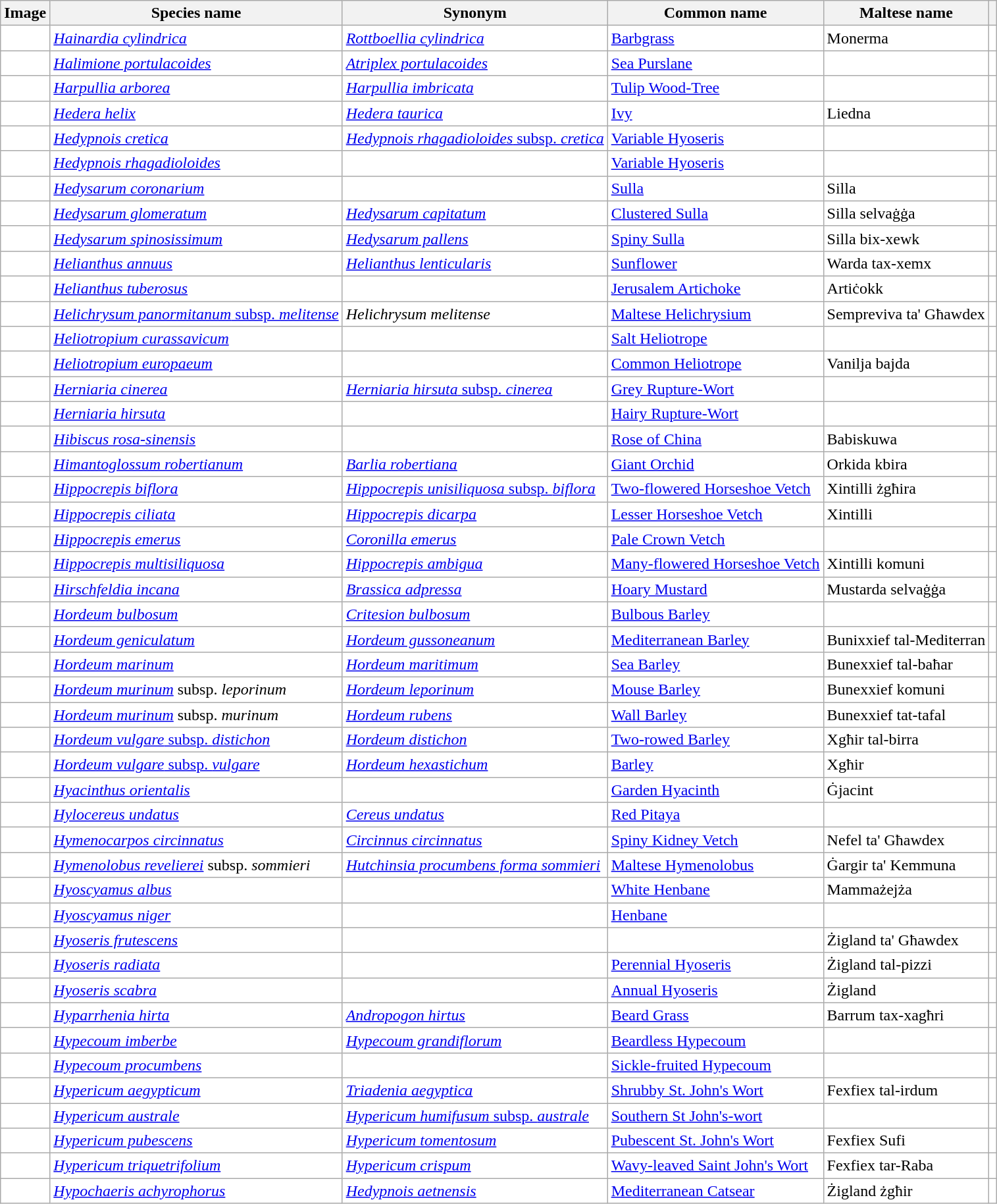<table class="wikitable" style="background: white">
<tr>
<th>Image</th>
<th>Species name</th>
<th>Synonym</th>
<th>Common name</th>
<th>Maltese name</th>
<th></th>
</tr>
<tr>
<td></td>
<td><em><a href='#'>Hainardia cylindrica</a></em></td>
<td><em><a href='#'>Rottboellia cylindrica</a></em></td>
<td><a href='#'>Barbgrass</a></td>
<td>Monerma</td>
<td></td>
</tr>
<tr>
<td></td>
<td><em><a href='#'>Halimione portulacoides</a></em></td>
<td><em><a href='#'>Atriplex portulacoides</a></em></td>
<td><a href='#'>Sea Purslane</a></td>
<td></td>
<td></td>
</tr>
<tr>
<td></td>
<td><em><a href='#'>Harpullia arborea</a></em></td>
<td><em><a href='#'>Harpullia imbricata</a></em></td>
<td><a href='#'>Tulip Wood-Tree</a></td>
<td></td>
<td></td>
</tr>
<tr>
<td></td>
<td><em><a href='#'>Hedera helix</a></em></td>
<td><em><a href='#'>Hedera taurica</a></em></td>
<td><a href='#'>Ivy</a></td>
<td>Liedna</td>
<td></td>
</tr>
<tr>
<td></td>
<td><em><a href='#'>Hedypnois cretica</a></em></td>
<td><a href='#'><em>Hedypnois rhagadioloides</em> subsp. <em>cretica </em></a></td>
<td><a href='#'>Variable Hyoseris</a></td>
<td></td>
<td></td>
</tr>
<tr>
<td></td>
<td><em><a href='#'>Hedypnois rhagadioloides</a></em></td>
<td></td>
<td><a href='#'>Variable Hyoseris</a></td>
<td></td>
<td></td>
</tr>
<tr>
<td></td>
<td><em><a href='#'>Hedysarum coronarium</a></em></td>
<td></td>
<td><a href='#'>Sulla</a></td>
<td>Silla</td>
<td></td>
</tr>
<tr>
<td></td>
<td><em><a href='#'>Hedysarum glomeratum</a></em></td>
<td><em><a href='#'>Hedysarum capitatum</a></em></td>
<td><a href='#'>Clustered Sulla</a></td>
<td>Silla selvaġġa</td>
<td></td>
</tr>
<tr>
<td></td>
<td><em><a href='#'>Hedysarum spinosissimum</a></em></td>
<td><em><a href='#'>Hedysarum pallens</a></em></td>
<td><a href='#'>Spiny Sulla</a></td>
<td>Silla bix-xewk</td>
<td></td>
</tr>
<tr>
<td></td>
<td><em><a href='#'>Helianthus annuus</a></em></td>
<td><em><a href='#'>Helianthus lenticularis</a></em></td>
<td><a href='#'>Sunflower</a></td>
<td>Warda tax-xemx</td>
<td></td>
</tr>
<tr>
<td></td>
<td><em><a href='#'>Helianthus tuberosus</a></em></td>
<td></td>
<td><a href='#'>Jerusalem Artichoke</a></td>
<td>Artiċokk</td>
<td></td>
</tr>
<tr>
<td></td>
<td><a href='#'><em>Helichrysum panormitanum</em> subsp. <em>melitense</em></a></td>
<td><em>Helichrysum melitense</em></td>
<td><a href='#'>Maltese Helichrysium</a></td>
<td>Sempreviva ta' Għawdex</td>
<td></td>
</tr>
<tr>
<td></td>
<td><em><a href='#'>Heliotropium curassavicum</a></em></td>
<td></td>
<td><a href='#'>Salt Heliotrope</a></td>
<td></td>
<td></td>
</tr>
<tr>
<td></td>
<td><em><a href='#'>Heliotropium europaeum</a></em></td>
<td></td>
<td><a href='#'>Common Heliotrope</a></td>
<td>Vanilja bajda</td>
<td></td>
</tr>
<tr>
<td></td>
<td><em><a href='#'>Herniaria cinerea</a></em></td>
<td><a href='#'><em>Herniaria hirsuta</em> subsp. <em>cinerea </em></a></td>
<td><a href='#'>Grey Rupture-Wort</a></td>
<td></td>
<td></td>
</tr>
<tr>
<td></td>
<td><em><a href='#'>Herniaria hirsuta</a></em></td>
<td></td>
<td><a href='#'>Hairy Rupture-Wort</a></td>
<td></td>
<td></td>
</tr>
<tr>
<td></td>
<td><em><a href='#'>Hibiscus rosa-sinensis</a></em></td>
<td></td>
<td><a href='#'>Rose of China</a></td>
<td>Babiskuwa</td>
<td></td>
</tr>
<tr>
<td></td>
<td><em><a href='#'>Himantoglossum robertianum</a></em></td>
<td><em><a href='#'>Barlia robertiana</a></em></td>
<td><a href='#'>Giant Orchid</a></td>
<td>Orkida kbira</td>
<td></td>
</tr>
<tr>
<td></td>
<td><em><a href='#'>Hippocrepis biflora</a></em></td>
<td><a href='#'><em>Hippocrepis unisiliquosa</em> subsp. <em>biflora </em></a></td>
<td><a href='#'>Two-flowered Horseshoe Vetch</a></td>
<td>Xintilli żgħira</td>
<td></td>
</tr>
<tr>
<td></td>
<td><em><a href='#'>Hippocrepis ciliata</a></em></td>
<td><em><a href='#'>Hippocrepis dicarpa</a></em></td>
<td><a href='#'>Lesser Horseshoe Vetch</a></td>
<td>Xintilli</td>
<td></td>
</tr>
<tr>
<td></td>
<td><em><a href='#'>Hippocrepis emerus</a></em></td>
<td><em><a href='#'>Coronilla emerus</a></em></td>
<td><a href='#'>Pale Crown Vetch</a></td>
<td></td>
<td></td>
</tr>
<tr>
<td></td>
<td><em><a href='#'>Hippocrepis multisiliquosa</a></em></td>
<td><em><a href='#'>Hippocrepis ambigua</a></em></td>
<td><a href='#'>Many-flowered Horseshoe Vetch</a></td>
<td>Xintilli komuni</td>
<td></td>
</tr>
<tr>
<td></td>
<td><em><a href='#'>Hirschfeldia incana</a></em></td>
<td><em><a href='#'>Brassica adpressa</a></em></td>
<td><a href='#'>Hoary Mustard</a></td>
<td>Mustarda selvaġġa</td>
<td></td>
</tr>
<tr>
<td></td>
<td><em><a href='#'>Hordeum bulbosum</a></em></td>
<td><em><a href='#'>Critesion bulbosum</a></em></td>
<td><a href='#'>Bulbous Barley</a></td>
<td></td>
<td></td>
</tr>
<tr>
<td></td>
<td><em><a href='#'>Hordeum geniculatum</a></em></td>
<td><em><a href='#'>Hordeum gussoneanum</a></em></td>
<td><a href='#'>Mediterranean Barley</a></td>
<td>Bunixxief tal-Mediterran</td>
<td></td>
</tr>
<tr>
<td></td>
<td><em><a href='#'>Hordeum marinum</a></em></td>
<td><em><a href='#'>Hordeum maritimum</a></em></td>
<td><a href='#'>Sea Barley</a></td>
<td>Bunexxief tal-baħar</td>
<td></td>
</tr>
<tr>
<td></td>
<td><em><a href='#'>Hordeum murinum</a></em> subsp. <em>leporinum</em></td>
<td><em><a href='#'>Hordeum leporinum</a></em></td>
<td><a href='#'>Mouse Barley</a></td>
<td>Bunexxief komuni</td>
<td></td>
</tr>
<tr>
<td></td>
<td><em><a href='#'>Hordeum murinum</a></em> subsp. <em>murinum</em></td>
<td><em><a href='#'>Hordeum rubens</a></em></td>
<td><a href='#'>Wall Barley</a></td>
<td>Bunexxief tat-tafal</td>
<td></td>
</tr>
<tr>
<td></td>
<td><a href='#'><em>Hordeum vulgare</em> subsp. <em>distichon</em></a></td>
<td><em><a href='#'>Hordeum distichon</a></em></td>
<td><a href='#'>Two-rowed Barley</a></td>
<td>Xgħir tal-birra</td>
<td></td>
</tr>
<tr>
<td></td>
<td><a href='#'><em>Hordeum vulgare</em> subsp. <em>vulgare</em></a></td>
<td><em><a href='#'>Hordeum hexastichum</a></em></td>
<td><a href='#'>Barley</a></td>
<td>Xgħir</td>
<td></td>
</tr>
<tr>
<td></td>
<td><em><a href='#'>Hyacinthus orientalis</a></em></td>
<td></td>
<td><a href='#'>Garden Hyacinth</a></td>
<td>Ġjacint</td>
<td></td>
</tr>
<tr>
<td></td>
<td><em><a href='#'>Hylocereus undatus</a></em></td>
<td><em><a href='#'>Cereus undatus</a></em></td>
<td><a href='#'>Red Pitaya</a></td>
<td></td>
<td></td>
</tr>
<tr>
<td></td>
<td><em><a href='#'>Hymenocarpos circinnatus</a></em></td>
<td><em><a href='#'>Circinnus circinnatus</a></em></td>
<td><a href='#'>Spiny Kidney Vetch</a></td>
<td>Nefel ta' Għawdex</td>
<td></td>
</tr>
<tr>
<td></td>
<td><em><a href='#'>Hymenolobus revelierei</a></em> subsp. <em>sommieri</em></td>
<td><em><a href='#'>Hutchinsia procumbens forma sommieri </a></em></td>
<td><a href='#'>Maltese Hymenolobus</a></td>
<td>Ġargir ta' Kemmuna</td>
<td></td>
</tr>
<tr>
<td></td>
<td><em><a href='#'>Hyoscyamus albus</a></em></td>
<td></td>
<td><a href='#'>White Henbane</a></td>
<td>Mammażejża</td>
<td></td>
</tr>
<tr>
<td></td>
<td><em><a href='#'>Hyoscyamus niger</a></em></td>
<td></td>
<td><a href='#'>Henbane</a></td>
<td></td>
<td></td>
</tr>
<tr>
<td></td>
<td><em><a href='#'>Hyoseris frutescens</a></em></td>
<td></td>
<td></td>
<td>Żigland ta' Għawdex</td>
<td></td>
</tr>
<tr>
<td></td>
<td><em><a href='#'>Hyoseris radiata</a></em></td>
<td></td>
<td><a href='#'>Perennial Hyoseris</a></td>
<td>Żigland tal-pizzi</td>
<td></td>
</tr>
<tr>
<td></td>
<td><em><a href='#'>Hyoseris scabra</a></em></td>
<td></td>
<td><a href='#'>Annual Hyoseris</a></td>
<td>Żigland</td>
<td></td>
</tr>
<tr>
<td></td>
<td><em><a href='#'>Hyparrhenia hirta</a></em></td>
<td><em><a href='#'>Andropogon hirtus</a></em></td>
<td><a href='#'>Beard Grass</a></td>
<td>Barrum tax-xagħri</td>
<td></td>
</tr>
<tr>
<td></td>
<td><em><a href='#'>Hypecoum imberbe</a></em></td>
<td><em><a href='#'>Hypecoum grandiflorum</a></em></td>
<td><a href='#'>Beardless Hypecoum</a></td>
<td></td>
<td></td>
</tr>
<tr>
<td></td>
<td><em><a href='#'>Hypecoum procumbens</a></em></td>
<td></td>
<td><a href='#'>Sickle-fruited Hypecoum</a></td>
<td></td>
<td></td>
</tr>
<tr>
<td></td>
<td><em><a href='#'>Hypericum aegypticum</a></em></td>
<td><em><a href='#'>Triadenia aegyptica</a></em></td>
<td><a href='#'>Shrubby St. John's Wort</a></td>
<td>Fexfiex tal-irdum</td>
<td></td>
</tr>
<tr>
<td></td>
<td><em><a href='#'>Hypericum australe</a></em></td>
<td><a href='#'><em>Hypericum humifusum</em> subsp. <em>australe </em></a></td>
<td><a href='#'>Southern St John's-wort</a></td>
<td></td>
<td></td>
</tr>
<tr>
<td></td>
<td><em><a href='#'>Hypericum pubescens</a></em></td>
<td><em><a href='#'>Hypericum tomentosum</a></em></td>
<td><a href='#'>Pubescent St. John's Wort</a></td>
<td>Fexfiex Sufi</td>
<td></td>
</tr>
<tr>
<td></td>
<td><em><a href='#'>Hypericum triquetrifolium</a></em></td>
<td><em><a href='#'>Hypericum crispum</a></em></td>
<td><a href='#'>Wavy-leaved Saint John's Wort</a></td>
<td>Fexfiex tar-Raba</td>
<td></td>
</tr>
<tr>
<td></td>
<td><em><a href='#'>Hypochaeris achyrophorus</a></em></td>
<td><em><a href='#'>Hedypnois aetnensis</a></em></td>
<td><a href='#'>Mediterranean Catsear</a></td>
<td>Żigland żgħir</td>
<td></td>
</tr>
</table>
